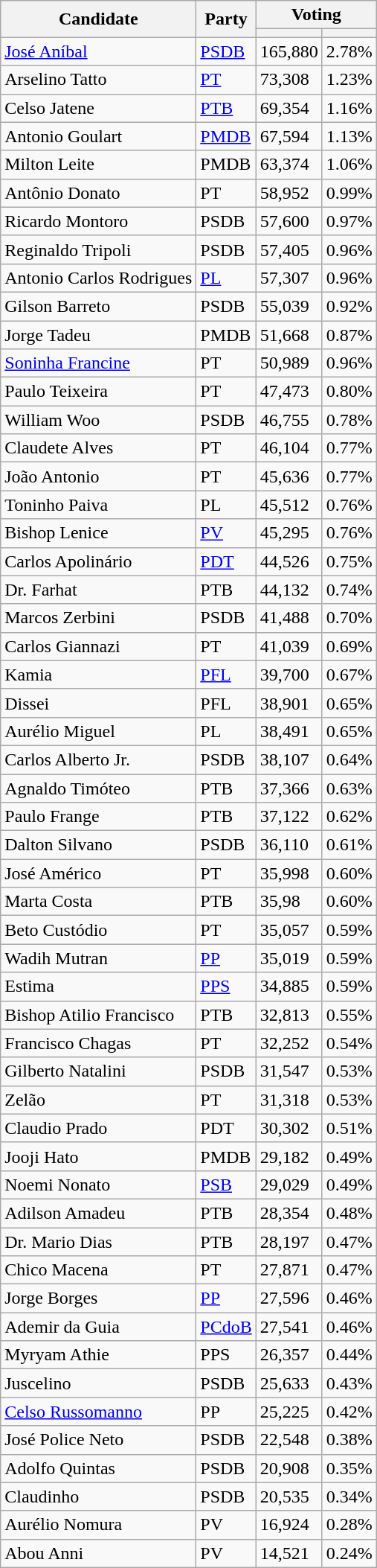<table class="wikitable sortable">
<tr>
<th rowspan="2">Candidate</th>
<th rowspan="2">Party</th>
<th colspan="2">Voting</th>
</tr>
<tr>
<th></th>
<th></th>
</tr>
<tr>
<td><a href='#'>José Aníbal</a></td>
<td><a href='#'>PSDB</a></td>
<td>165,880</td>
<td>2.78%</td>
</tr>
<tr>
<td>Arselino Tatto</td>
<td><a href='#'>PT</a></td>
<td>73,308</td>
<td>1.23%</td>
</tr>
<tr>
<td>Celso Jatene</td>
<td><a href='#'>PTB</a></td>
<td>69,354</td>
<td>1.16%</td>
</tr>
<tr>
<td>Antonio Goulart</td>
<td><a href='#'>PMDB</a></td>
<td>67,594</td>
<td>1.13%</td>
</tr>
<tr>
<td>Milton Leite</td>
<td>PMDB</td>
<td>63,374</td>
<td>1.06%</td>
</tr>
<tr>
<td>Antônio Donato</td>
<td>PT</td>
<td>58,952</td>
<td>0.99%</td>
</tr>
<tr>
<td>Ricardo Montoro</td>
<td>PSDB</td>
<td>57,600</td>
<td>0.97%</td>
</tr>
<tr>
<td>Reginaldo Tripoli</td>
<td>PSDB</td>
<td>57,405</td>
<td>0.96%</td>
</tr>
<tr>
<td>Antonio Carlos Rodrigues</td>
<td><a href='#'>PL</a></td>
<td>57,307</td>
<td>0.96%</td>
</tr>
<tr>
<td>Gilson Barreto</td>
<td>PSDB</td>
<td>55,039</td>
<td>0.92%</td>
</tr>
<tr>
<td>Jorge Tadeu</td>
<td>PMDB</td>
<td>51,668</td>
<td>0.87%</td>
</tr>
<tr>
<td><a href='#'>Soninha Francine</a></td>
<td>PT</td>
<td>50,989</td>
<td>0.96%</td>
</tr>
<tr>
<td>Paulo Teixeira</td>
<td>PT</td>
<td>47,473</td>
<td>0.80%</td>
</tr>
<tr>
<td>William Woo</td>
<td>PSDB</td>
<td>46,755</td>
<td>0.78%</td>
</tr>
<tr>
<td>Claudete Alves</td>
<td>PT</td>
<td>46,104</td>
<td>0.77%</td>
</tr>
<tr>
<td>João Antonio</td>
<td>PT</td>
<td>45,636</td>
<td>0.77%</td>
</tr>
<tr>
<td>Toninho Paiva</td>
<td>PL</td>
<td>45,512</td>
<td>0.76%</td>
</tr>
<tr>
<td>Bishop Lenice</td>
<td><a href='#'>PV</a></td>
<td>45,295</td>
<td>0.76%</td>
</tr>
<tr>
<td>Carlos Apolinário</td>
<td><a href='#'>PDT</a></td>
<td>44,526</td>
<td>0.75%</td>
</tr>
<tr>
<td>Dr. Farhat</td>
<td>PTB</td>
<td>44,132</td>
<td>0.74%</td>
</tr>
<tr>
<td>Marcos Zerbini</td>
<td>PSDB</td>
<td>41,488</td>
<td>0.70%</td>
</tr>
<tr>
<td>Carlos Giannazi</td>
<td>PT</td>
<td>41,039</td>
<td>0.69%</td>
</tr>
<tr>
<td>Kamia</td>
<td><a href='#'>PFL</a></td>
<td>39,700</td>
<td>0.67%</td>
</tr>
<tr>
<td>Dissei</td>
<td>PFL</td>
<td>38,901</td>
<td>0.65%</td>
</tr>
<tr>
<td>Aurélio Miguel</td>
<td>PL</td>
<td>38,491</td>
<td>0.65%</td>
</tr>
<tr>
<td>Carlos Alberto Jr.</td>
<td>PSDB</td>
<td>38,107</td>
<td>0.64%</td>
</tr>
<tr>
<td>Agnaldo Timóteo</td>
<td>PTB</td>
<td>37,366</td>
<td>0.63%</td>
</tr>
<tr>
<td>Paulo Frange</td>
<td>PTB</td>
<td>37,122</td>
<td>0.62%</td>
</tr>
<tr>
<td>Dalton Silvano</td>
<td>PSDB</td>
<td>36,110</td>
<td>0.61%</td>
</tr>
<tr>
<td>José Américo</td>
<td>PT</td>
<td>35,998</td>
<td>0.60%</td>
</tr>
<tr>
<td>Marta Costa</td>
<td>PTB</td>
<td>35,98</td>
<td>0.60%</td>
</tr>
<tr>
<td>Beto Custódio</td>
<td>PT</td>
<td>35,057</td>
<td>0.59%</td>
</tr>
<tr>
<td>Wadih Mutran</td>
<td><a href='#'>PP</a></td>
<td>35,019</td>
<td>0.59%</td>
</tr>
<tr>
<td>Estima</td>
<td><a href='#'>PPS</a></td>
<td>34,885</td>
<td>0.59%</td>
</tr>
<tr>
<td>Bishop Atilio Francisco</td>
<td>PTB</td>
<td>32,813</td>
<td>0.55%</td>
</tr>
<tr>
<td>Francisco Chagas</td>
<td>PT</td>
<td>32,252</td>
<td>0.54%</td>
</tr>
<tr>
<td>Gilberto Natalini</td>
<td>PSDB</td>
<td>31,547</td>
<td>0.53%</td>
</tr>
<tr>
<td>Zelão</td>
<td>PT</td>
<td>31,318</td>
<td>0.53%</td>
</tr>
<tr>
<td>Claudio Prado</td>
<td>PDT</td>
<td>30,302</td>
<td>0.51%</td>
</tr>
<tr>
<td>Jooji Hato</td>
<td>PMDB</td>
<td>29,182</td>
<td>0.49%</td>
</tr>
<tr>
<td>Noemi Nonato</td>
<td><a href='#'>PSB</a></td>
<td>29,029</td>
<td>0.49%</td>
</tr>
<tr>
<td>Adilson Amadeu</td>
<td>PTB</td>
<td>28,354</td>
<td>0.48%</td>
</tr>
<tr>
<td>Dr. Mario Dias</td>
<td>PTB</td>
<td>28,197</td>
<td>0.47%</td>
</tr>
<tr>
<td>Chico Macena</td>
<td>PT</td>
<td>27,871</td>
<td>0.47%</td>
</tr>
<tr>
<td>Jorge Borges</td>
<td><a href='#'>PP</a></td>
<td>27,596</td>
<td>0.46%</td>
</tr>
<tr>
<td>Ademir da Guia</td>
<td><a href='#'>PCdoB</a></td>
<td>27,541</td>
<td>0.46%</td>
</tr>
<tr>
<td>Myryam Athie</td>
<td>PPS</td>
<td>26,357</td>
<td>0.44%</td>
</tr>
<tr>
<td>Juscelino</td>
<td>PSDB</td>
<td>25,633</td>
<td>0.43%</td>
</tr>
<tr>
<td><a href='#'>Celso Russomanno</a></td>
<td>PP</td>
<td>25,225</td>
<td>0.42%</td>
</tr>
<tr>
<td>José Police Neto</td>
<td>PSDB</td>
<td>22,548</td>
<td>0.38%</td>
</tr>
<tr>
<td>Adolfo Quintas</td>
<td>PSDB</td>
<td>20,908</td>
<td>0.35%</td>
</tr>
<tr>
<td>Claudinho</td>
<td>PSDB</td>
<td>20,535</td>
<td>0.34%</td>
</tr>
<tr>
<td>Aurélio Nomura</td>
<td>PV</td>
<td>16,924</td>
<td>0.28%</td>
</tr>
<tr>
<td>Abou Anni</td>
<td>PV</td>
<td>14,521</td>
<td>0.24%</td>
</tr>
</table>
